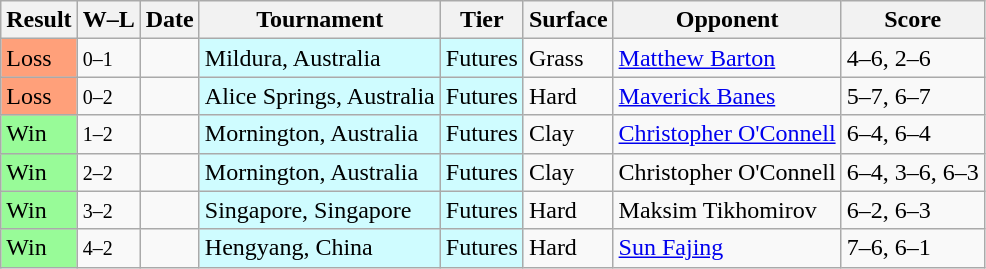<table class="sortable wikitable">
<tr>
<th>Result</th>
<th class="unsortable">W–L</th>
<th>Date</th>
<th>Tournament</th>
<th>Tier</th>
<th>Surface</th>
<th>Opponent</th>
<th class="unsortable">Score</th>
</tr>
<tr>
<td bgcolor=FFA07A>Loss</td>
<td><small>0–1</small></td>
<td></td>
<td bgcolor=cffcff>Mildura, Australia</td>
<td bgcolor=cffcff>Futures</td>
<td>Grass</td>
<td> <a href='#'>Matthew Barton</a></td>
<td>4–6, 2–6</td>
</tr>
<tr>
<td bgcolor=FFA07A>Loss</td>
<td><small>0–2</small></td>
<td></td>
<td bgcolor=cffcff>Alice Springs, Australia</td>
<td bgcolor=cffcff>Futures</td>
<td>Hard</td>
<td> <a href='#'>Maverick Banes</a></td>
<td>5–7, 6–7</td>
</tr>
<tr>
<td bgcolor=98FB98>Win</td>
<td><small>1–2</small></td>
<td></td>
<td bgcolor=cffcff>Mornington, Australia</td>
<td bgcolor=cffcff>Futures</td>
<td>Clay</td>
<td> <a href='#'>Christopher O'Connell</a></td>
<td>6–4, 6–4</td>
</tr>
<tr>
<td bgcolor=98FB98>Win</td>
<td><small>2–2</small></td>
<td></td>
<td bgcolor=cffcff>Mornington, Australia</td>
<td bgcolor=cffcff>Futures</td>
<td>Clay</td>
<td> Christopher O'Connell</td>
<td>6–4, 3–6, 6–3</td>
</tr>
<tr>
<td bgcolor=98FB98>Win</td>
<td><small>3–2</small></td>
<td></td>
<td bgcolor=cffcff>Singapore, Singapore</td>
<td bgcolor=cffcff>Futures</td>
<td>Hard</td>
<td> Maksim Tikhomirov</td>
<td>6–2, 6–3</td>
</tr>
<tr>
<td bgcolor=98FB98>Win</td>
<td><small>4–2</small></td>
<td></td>
<td bgcolor=cffcff>Hengyang, China</td>
<td bgcolor=cffcff>Futures</td>
<td>Hard</td>
<td> <a href='#'>Sun Fajing</a></td>
<td>7–6, 6–1</td>
</tr>
</table>
